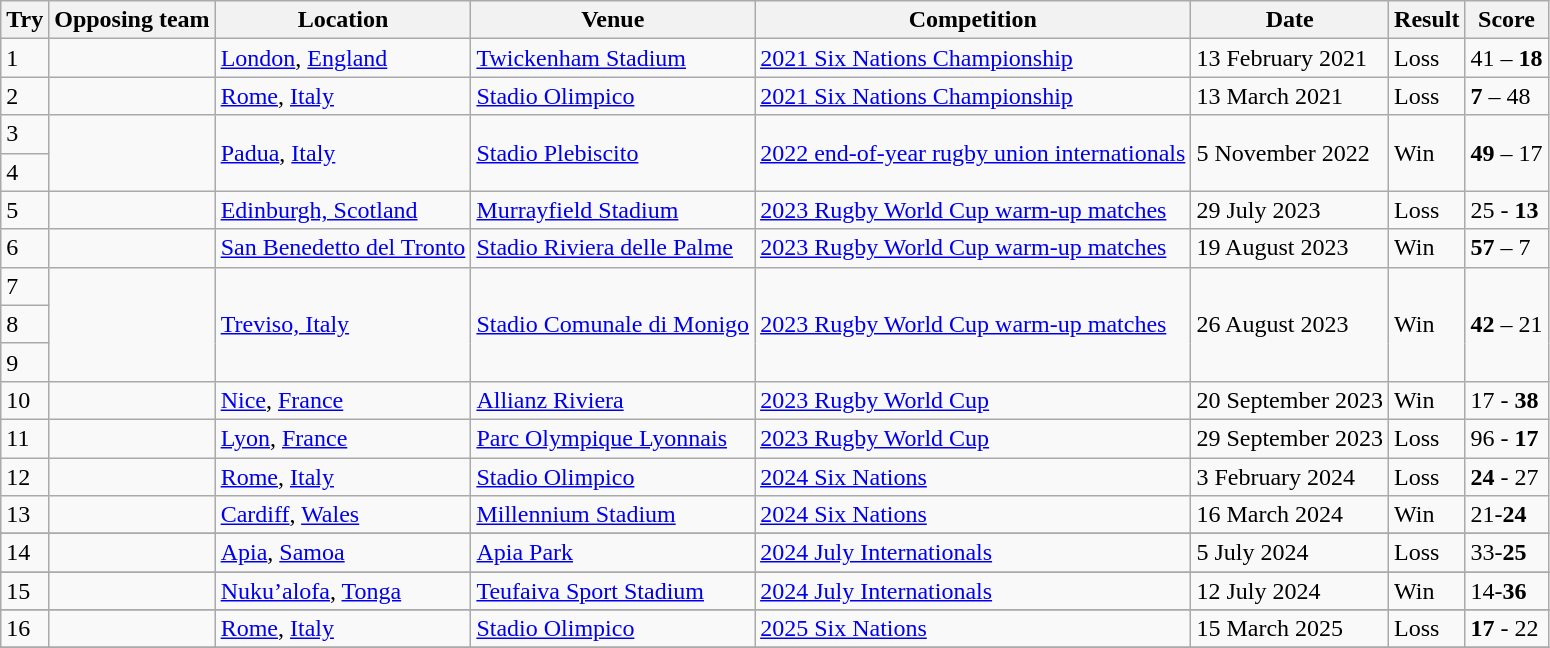<table class="wikitable" style="font-size:100%">
<tr>
<th>Try</th>
<th>Opposing team</th>
<th>Location</th>
<th>Venue</th>
<th>Competition</th>
<th>Date</th>
<th>Result</th>
<th>Score</th>
</tr>
<tr>
<td>1</td>
<td></td>
<td><a href='#'>London</a>, <a href='#'>England</a></td>
<td><a href='#'>Twickenham Stadium</a></td>
<td><a href='#'>2021 Six Nations Championship</a></td>
<td>13 February 2021</td>
<td>Loss</td>
<td>41 – <strong>18</strong></td>
</tr>
<tr>
<td>2</td>
<td></td>
<td><a href='#'>Rome</a>, <a href='#'>Italy</a></td>
<td><a href='#'>Stadio Olimpico</a></td>
<td><a href='#'>2021 Six Nations Championship</a></td>
<td>13 March 2021</td>
<td>Loss</td>
<td><strong>7</strong> – 48</td>
</tr>
<tr>
<td>3</td>
<td rowspan=2></td>
<td rowspan=2><a href='#'>Padua</a>, <a href='#'>Italy</a></td>
<td rowspan=2><a href='#'>Stadio Plebiscito</a></td>
<td rowspan=2><a href='#'>2022 end-of-year rugby union internationals</a></td>
<td rowspan=2>5 November 2022</td>
<td rowspan=2>Win</td>
<td rowspan=2><strong>49</strong> – 17</td>
</tr>
<tr>
<td>4</td>
</tr>
<tr>
<td>5</td>
<td></td>
<td><a href='#'>Edinburgh, Scotland</a></td>
<td><a href='#'>Murrayfield Stadium</a></td>
<td><a href='#'>2023 Rugby World Cup warm-up matches</a></td>
<td>29 July 2023</td>
<td>Loss</td>
<td>25 - <strong>13</strong></td>
</tr>
<tr>
<td>6</td>
<td></td>
<td><a href='#'>San Benedetto del Tronto</a></td>
<td><a href='#'>Stadio Riviera delle Palme</a></td>
<td><a href='#'>2023 Rugby World Cup warm-up matches</a></td>
<td>19 August 2023</td>
<td>Win</td>
<td><strong>57</strong> – 7</td>
</tr>
<tr>
<td>7</td>
<td rowspan="3"></td>
<td rowspan="3"><a href='#'>Treviso, Italy</a></td>
<td rowspan="3"><a href='#'>Stadio Comunale di Monigo</a></td>
<td rowspan="3"><a href='#'>2023 Rugby World Cup warm-up matches</a></td>
<td rowspan="3">26 August 2023</td>
<td rowspan="3">Win</td>
<td rowspan="3"><strong>42</strong> – 21</td>
</tr>
<tr>
<td>8</td>
</tr>
<tr>
<td>9</td>
</tr>
<tr>
<td>10</td>
<td></td>
<td><a href='#'>Nice</a>, <a href='#'>France</a></td>
<td><a href='#'>Allianz Riviera</a></td>
<td><a href='#'>2023 Rugby World Cup</a></td>
<td>20 September 2023</td>
<td>Win</td>
<td>17 - <strong>38</strong></td>
</tr>
<tr>
<td>11</td>
<td></td>
<td><a href='#'>Lyon</a>, <a href='#'>France</a></td>
<td><a href='#'>Parc Olympique Lyonnais</a></td>
<td><a href='#'>2023 Rugby World Cup</a></td>
<td>29 September 2023</td>
<td>Loss</td>
<td>96 - <strong>17</strong></td>
</tr>
<tr>
<td>12</td>
<td></td>
<td><a href='#'>Rome</a>, <a href='#'>Italy</a></td>
<td><a href='#'>Stadio Olimpico</a></td>
<td><a href='#'>2024 Six Nations</a></td>
<td>3 February 2024</td>
<td>Loss</td>
<td><strong>24</strong> - 27</td>
</tr>
<tr>
<td>13</td>
<td></td>
<td><a href='#'>Cardiff</a>, <a href='#'>Wales</a></td>
<td><a href='#'>Millennium Stadium</a></td>
<td><a href='#'>2024 Six Nations</a></td>
<td>16 March 2024</td>
<td>Win</td>
<td>21-<strong>24</strong></td>
</tr>
<tr>
</tr>
<tr>
<td>14</td>
<td></td>
<td><a href='#'>Apia</a>, <a href='#'>Samoa</a></td>
<td><a href='#'>Apia Park</a></td>
<td><a href='#'>2024 July Internationals</a></td>
<td>5 July 2024</td>
<td>Loss</td>
<td>33-<strong>25</strong></td>
</tr>
<tr>
</tr>
<tr>
<td>15</td>
<td></td>
<td><a href='#'>Nuku’alofa</a>, <a href='#'>Tonga</a></td>
<td><a href='#'>Teufaiva Sport Stadium</a></td>
<td><a href='#'>2024 July Internationals</a></td>
<td>12 July 2024</td>
<td>Win</td>
<td>14-<strong>36</strong></td>
</tr>
<tr>
</tr>
<tr>
<td>16</td>
<td></td>
<td><a href='#'>Rome</a>, <a href='#'>Italy</a></td>
<td><a href='#'>Stadio Olimpico</a></td>
<td><a href='#'>2025 Six Nations</a></td>
<td>15 March 2025</td>
<td>Loss</td>
<td><strong>17</strong> - 22</td>
</tr>
<tr>
</tr>
</table>
